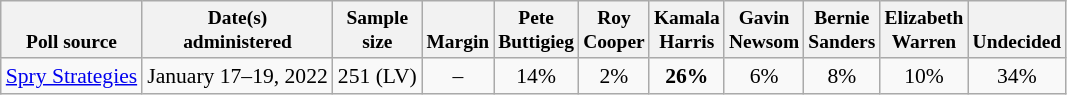<table class="wikitable tpl-blanktable" style="font-size:90%;text-align:center;">
<tr valign=bottom style="font-size:90%;">
<th>Poll source</th>
<th>Date(s)<br>administered</th>
<th>Sample<br>size</th>
<th>Margin<br></th>
<th>Pete<br>Buttigieg</th>
<th>Roy<br>Cooper</th>
<th>Kamala<br>Harris</th>
<th>Gavin<br>Newsom</th>
<th>Bernie<br>Sanders</th>
<th>Elizabeth<br>Warren</th>
<th>Undecided</th>
</tr>
<tr>
<td><a href='#'>Spry Strategies</a></td>
<td>January 17–19, 2022</td>
<td>251 (LV)</td>
<td>–</td>
<td>14%</td>
<td>2%</td>
<td><strong>26%</strong></td>
<td>6%</td>
<td>8%</td>
<td>10%</td>
<td>34%</td>
</tr>
</table>
